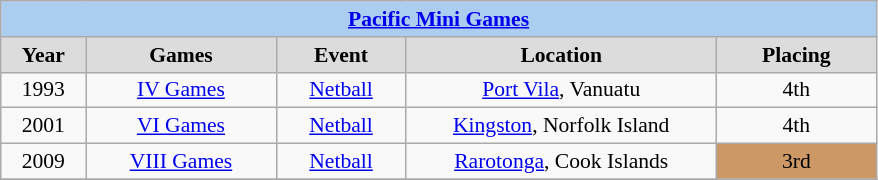<table class=wikitable style="text-align:center; font-size:90%">
<tr>
<th colspan=5 style=background:#ABCDEF><a href='#'>Pacific Mini Games</a></th>
</tr>
<tr>
<th width=50 style=background:gainsboro>Year</th>
<th width=120 style=background:gainsboro>Games</th>
<th width=80 style=background:gainsboro>Event</th>
<th width=200 style=background:gainsboro>Location</th>
<th width=100 style=background:gainsboro>Placing</th>
</tr>
<tr>
<td>1993</td>
<td><a href='#'>IV Games</a></td>
<td><a href='#'>Netball</a></td>
<td><a href='#'>Port Vila</a>, Vanuatu</td>
<td bgcolor=>4th</td>
</tr>
<tr>
<td>2001</td>
<td><a href='#'>VI Games</a></td>
<td><a href='#'>Netball</a></td>
<td><a href='#'>Kingston</a>, Norfolk Island</td>
<td bgcolor=>4th</td>
</tr>
<tr>
<td>2009</td>
<td><a href='#'>VIII Games</a></td>
<td><a href='#'>Netball</a></td>
<td><a href='#'>Rarotonga</a>, Cook Islands</td>
<td bgcolor=#cc9966> 3rd</td>
</tr>
<tr>
</tr>
</table>
